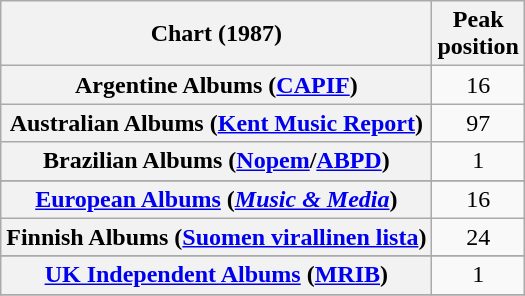<table class="wikitable sortable plainrowheaders" style="text-align:center">
<tr>
<th scope="col">Chart (1987)</th>
<th scope="col">Peak<br>position</th>
</tr>
<tr>
<th scope="row">Argentine Albums (<a href='#'>CAPIF</a>)</th>
<td>16</td>
</tr>
<tr>
<th scope="row">Australian Albums (<a href='#'>Kent Music Report</a>)</th>
<td>97</td>
</tr>
<tr>
<th scope="row">Brazilian Albums (<a href='#'>Nopem</a>/<a href='#'>ABPD</a>)</th>
<td>1</td>
</tr>
<tr>
</tr>
<tr>
<th scope="row"><a href='#'>European Albums</a> (<em><a href='#'>Music & Media</a></em>)</th>
<td>16</td>
</tr>
<tr>
<th scope="row">Finnish Albums (<a href='#'>Suomen virallinen lista</a>)</th>
<td>24</td>
</tr>
<tr>
</tr>
<tr>
</tr>
<tr>
</tr>
<tr>
</tr>
<tr>
</tr>
<tr>
<th scope="row"><a href='#'>UK Independent Albums</a> (<a href='#'>MRIB</a>)</th>
<td>1</td>
</tr>
<tr>
</tr>
</table>
